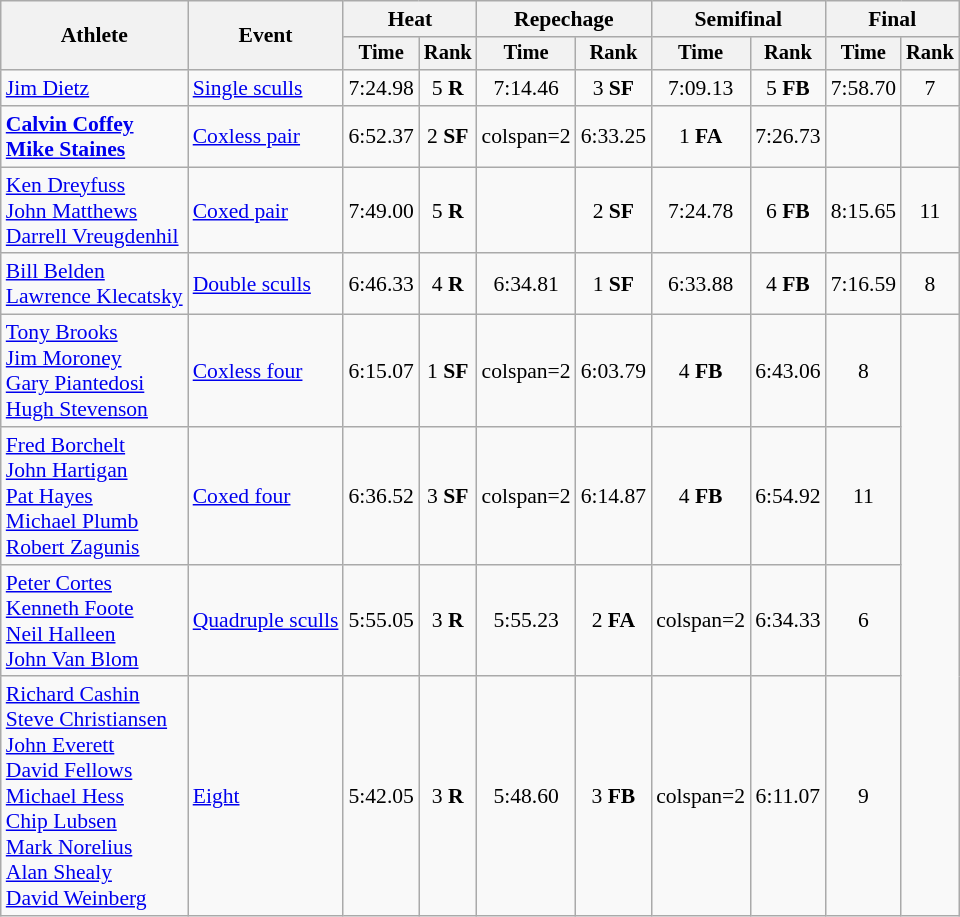<table class=wikitable style=font-size:90%;text-align:center>
<tr>
<th rowspan=2>Athlete</th>
<th rowspan=2>Event</th>
<th colspan=2>Heat</th>
<th colspan=2>Repechage</th>
<th colspan=2>Semifinal</th>
<th colspan=2>Final</th>
</tr>
<tr style=font-size:95%>
<th>Time</th>
<th>Rank</th>
<th>Time</th>
<th>Rank</th>
<th>Time</th>
<th>Rank</th>
<th>Time</th>
<th>Rank</th>
</tr>
<tr>
<td align=left><a href='#'>Jim Dietz</a></td>
<td align=left><a href='#'>Single sculls</a></td>
<td>7:24.98</td>
<td>5 <strong>R</strong></td>
<td>7:14.46</td>
<td>3 <strong>SF</strong></td>
<td>7:09.13</td>
<td>5 <strong>FB</strong></td>
<td>7:58.70</td>
<td>7</td>
</tr>
<tr>
<td align=left><strong><a href='#'>Calvin Coffey</a><br><a href='#'>Mike Staines</a></strong></td>
<td align=left><a href='#'>Coxless pair</a></td>
<td>6:52.37</td>
<td>2 <strong>SF</strong></td>
<td>colspan=2 </td>
<td>6:33.25</td>
<td>1 <strong>FA</strong></td>
<td>7:26.73</td>
<td></td>
</tr>
<tr>
<td align=left><a href='#'>Ken Dreyfuss</a><br><a href='#'>John Matthews</a><br><a href='#'>Darrell Vreugdenhil</a></td>
<td align=left><a href='#'>Coxed pair</a></td>
<td>7:49.00</td>
<td>5 <strong>R</strong></td>
<td></td>
<td>2 <strong>SF</strong></td>
<td>7:24.78</td>
<td>6 <strong>FB</strong></td>
<td>8:15.65</td>
<td>11</td>
</tr>
<tr>
<td align=left><a href='#'>Bill Belden</a><br><a href='#'>Lawrence Klecatsky</a></td>
<td align=left><a href='#'>Double sculls</a></td>
<td>6:46.33</td>
<td>4 <strong>R</strong></td>
<td>6:34.81</td>
<td>1 <strong>SF</strong></td>
<td>6:33.88</td>
<td>4 <strong>FB</strong></td>
<td>7:16.59</td>
<td>8</td>
</tr>
<tr>
<td align=left><a href='#'>Tony Brooks</a><br><a href='#'>Jim Moroney</a><br><a href='#'>Gary Piantedosi</a><br><a href='#'>Hugh Stevenson</a></td>
<td align=left><a href='#'>Coxless four</a></td>
<td>6:15.07</td>
<td>1 <strong>SF</strong></td>
<td>colspan=2 </td>
<td>6:03.79</td>
<td>4 <strong>FB</strong></td>
<td>6:43.06</td>
<td>8</td>
</tr>
<tr>
<td align=left><a href='#'>Fred Borchelt</a><br><a href='#'>John Hartigan</a><br><a href='#'>Pat Hayes</a><br><a href='#'>Michael Plumb</a><br><a href='#'>Robert Zagunis</a></td>
<td align=left><a href='#'>Coxed four</a></td>
<td>6:36.52</td>
<td>3 <strong>SF</strong></td>
<td>colspan=2 </td>
<td>6:14.87</td>
<td>4 <strong>FB</strong></td>
<td>6:54.92</td>
<td>11</td>
</tr>
<tr>
<td align=left><a href='#'>Peter Cortes</a><br><a href='#'>Kenneth Foote</a><br><a href='#'>Neil Halleen</a><br><a href='#'>John Van Blom</a></td>
<td align=left><a href='#'>Quadruple sculls</a></td>
<td>5:55.05</td>
<td>3 <strong>R</strong></td>
<td>5:55.23</td>
<td>2 <strong>FA</strong></td>
<td>colspan=2 </td>
<td>6:34.33</td>
<td>6</td>
</tr>
<tr>
<td align=left><a href='#'>Richard Cashin</a><br><a href='#'>Steve Christiansen</a><br><a href='#'>John Everett</a><br><a href='#'>David Fellows</a><br><a href='#'>Michael Hess</a><br><a href='#'>Chip Lubsen</a><br><a href='#'>Mark Norelius</a><br><a href='#'>Alan Shealy</a><br><a href='#'>David Weinberg</a></td>
<td align=left><a href='#'>Eight</a></td>
<td>5:42.05</td>
<td>3 <strong>R</strong></td>
<td>5:48.60</td>
<td>3 <strong>FB</strong></td>
<td>colspan=2 </td>
<td>6:11.07</td>
<td>9</td>
</tr>
</table>
